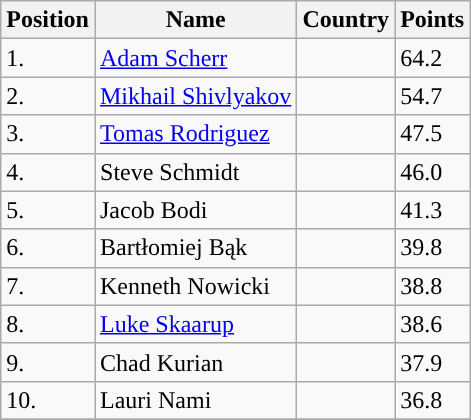<table class="wikitable sortable" style="display: inline-table">
<tr>
<th>Position</th>
<th>Name</th>
<th>Country</th>
<th>Points</th>
</tr>
<tr>
<td>1.</td>
<td><a href='#'>Adam Scherr</a></td>
<td></td>
<td>64.2</td>
</tr>
<tr>
<td>2.</td>
<td><a href='#'>Mikhail Shivlyakov</a></td>
<td></td>
<td>54.7</td>
</tr>
<tr>
<td>3.</td>
<td><a href='#'>Tomas Rodriguez</a></td>
<td></td>
<td>47.5</td>
</tr>
<tr>
<td>4.</td>
<td>Steve Schmidt</td>
<td></td>
<td>46.0</td>
</tr>
<tr>
<td>5.</td>
<td>Jacob Bodi</td>
<td></td>
<td>41.3</td>
</tr>
<tr>
<td>6.</td>
<td>Bartłomiej Bąk</td>
<td></td>
<td>39.8</td>
</tr>
<tr>
<td>7.</td>
<td>Kenneth Nowicki</td>
<td></td>
<td>38.8</td>
</tr>
<tr>
<td>8.</td>
<td><a href='#'>Luke Skaarup</a></td>
<td></td>
<td>38.6</td>
</tr>
<tr>
<td>9.</td>
<td>Chad Kurian</td>
<td></td>
<td>37.9</td>
</tr>
<tr>
<td>10.</td>
<td>Lauri Nami</td>
<td></td>
<td>36.8</td>
</tr>
<tr>
</tr>
</table>
